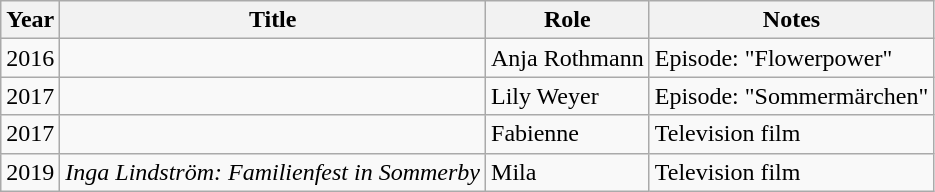<table class="wikitable sortable">
<tr>
<th>Year</th>
<th>Title</th>
<th>Role</th>
<th class=unsortable>Notes</th>
</tr>
<tr>
<td>2016</td>
<td><em></em></td>
<td>Anja Rothmann</td>
<td>Episode: "Flowerpower"</td>
</tr>
<tr>
<td>2017</td>
<td><em></em></td>
<td>Lily Weyer</td>
<td>Episode: "Sommermärchen"</td>
</tr>
<tr>
<td>2017</td>
<td><em></em></td>
<td>Fabienne</td>
<td>Television film</td>
</tr>
<tr>
<td>2019</td>
<td><em>Inga Lindström: Familienfest in Sommerby</em></td>
<td>Mila</td>
<td>Television film</td>
</tr>
</table>
